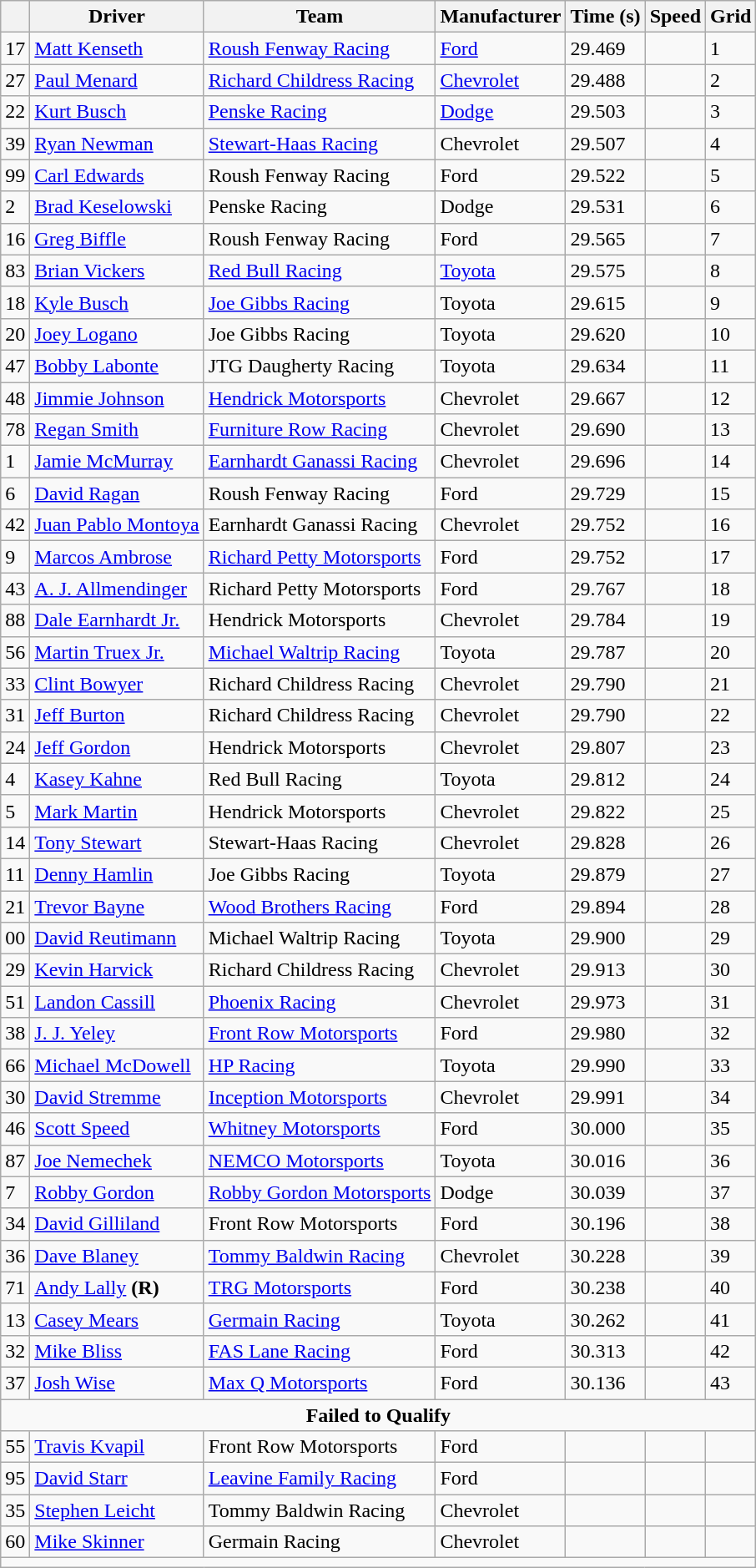<table class="wikitable">
<tr>
<th></th>
<th>Driver</th>
<th>Team</th>
<th>Manufacturer</th>
<th>Time (s)</th>
<th>Speed</th>
<th>Grid</th>
</tr>
<tr>
<td>17</td>
<td><a href='#'>Matt Kenseth</a></td>
<td><a href='#'>Roush Fenway Racing</a></td>
<td><a href='#'>Ford</a></td>
<td>29.469</td>
<td></td>
<td>1</td>
</tr>
<tr>
<td>27</td>
<td><a href='#'>Paul Menard</a></td>
<td><a href='#'>Richard Childress Racing</a></td>
<td><a href='#'>Chevrolet</a></td>
<td>29.488</td>
<td></td>
<td>2</td>
</tr>
<tr>
<td>22</td>
<td><a href='#'>Kurt Busch</a></td>
<td><a href='#'>Penske Racing</a></td>
<td><a href='#'>Dodge</a></td>
<td>29.503</td>
<td></td>
<td>3</td>
</tr>
<tr>
<td>39</td>
<td><a href='#'>Ryan Newman</a></td>
<td><a href='#'>Stewart-Haas Racing</a></td>
<td>Chevrolet</td>
<td>29.507</td>
<td></td>
<td>4</td>
</tr>
<tr>
<td>99</td>
<td><a href='#'>Carl Edwards</a></td>
<td>Roush Fenway Racing</td>
<td>Ford</td>
<td>29.522</td>
<td></td>
<td>5</td>
</tr>
<tr>
<td>2</td>
<td><a href='#'>Brad Keselowski</a></td>
<td>Penske Racing</td>
<td>Dodge</td>
<td>29.531</td>
<td></td>
<td>6</td>
</tr>
<tr>
<td>16</td>
<td><a href='#'>Greg Biffle</a></td>
<td>Roush Fenway Racing</td>
<td>Ford</td>
<td>29.565</td>
<td></td>
<td>7</td>
</tr>
<tr>
<td>83</td>
<td><a href='#'>Brian Vickers</a></td>
<td><a href='#'>Red Bull Racing</a></td>
<td><a href='#'>Toyota</a></td>
<td>29.575</td>
<td></td>
<td>8</td>
</tr>
<tr>
<td>18</td>
<td><a href='#'>Kyle Busch</a></td>
<td><a href='#'>Joe Gibbs Racing</a></td>
<td>Toyota</td>
<td>29.615</td>
<td></td>
<td>9</td>
</tr>
<tr>
<td>20</td>
<td><a href='#'>Joey Logano</a></td>
<td>Joe Gibbs Racing</td>
<td>Toyota</td>
<td>29.620</td>
<td></td>
<td>10</td>
</tr>
<tr>
<td>47</td>
<td><a href='#'>Bobby Labonte</a></td>
<td>JTG Daugherty Racing</td>
<td>Toyota</td>
<td>29.634</td>
<td></td>
<td>11</td>
</tr>
<tr>
<td>48</td>
<td><a href='#'>Jimmie Johnson</a></td>
<td><a href='#'>Hendrick Motorsports</a></td>
<td>Chevrolet</td>
<td>29.667</td>
<td></td>
<td>12</td>
</tr>
<tr>
<td>78</td>
<td><a href='#'>Regan Smith</a></td>
<td><a href='#'>Furniture Row Racing</a></td>
<td>Chevrolet</td>
<td>29.690</td>
<td></td>
<td>13</td>
</tr>
<tr>
<td>1</td>
<td><a href='#'>Jamie McMurray</a></td>
<td><a href='#'>Earnhardt Ganassi Racing</a></td>
<td>Chevrolet</td>
<td>29.696</td>
<td></td>
<td>14</td>
</tr>
<tr>
<td>6</td>
<td><a href='#'>David Ragan</a></td>
<td>Roush Fenway Racing</td>
<td>Ford</td>
<td>29.729</td>
<td></td>
<td>15</td>
</tr>
<tr>
<td>42</td>
<td><a href='#'>Juan Pablo Montoya</a></td>
<td>Earnhardt Ganassi Racing</td>
<td>Chevrolet</td>
<td>29.752</td>
<td></td>
<td>16</td>
</tr>
<tr>
<td>9</td>
<td><a href='#'>Marcos Ambrose</a></td>
<td><a href='#'>Richard Petty Motorsports</a></td>
<td>Ford</td>
<td>29.752</td>
<td></td>
<td>17</td>
</tr>
<tr>
<td>43</td>
<td><a href='#'>A. J. Allmendinger</a></td>
<td>Richard Petty Motorsports</td>
<td>Ford</td>
<td>29.767</td>
<td></td>
<td>18</td>
</tr>
<tr>
<td>88</td>
<td><a href='#'>Dale Earnhardt Jr.</a></td>
<td>Hendrick Motorsports</td>
<td>Chevrolet</td>
<td>29.784</td>
<td></td>
<td>19</td>
</tr>
<tr>
<td>56</td>
<td><a href='#'>Martin Truex Jr.</a></td>
<td><a href='#'>Michael Waltrip Racing</a></td>
<td>Toyota</td>
<td>29.787</td>
<td></td>
<td>20</td>
</tr>
<tr>
<td>33</td>
<td><a href='#'>Clint Bowyer</a></td>
<td>Richard Childress Racing</td>
<td>Chevrolet</td>
<td>29.790</td>
<td></td>
<td>21</td>
</tr>
<tr>
<td>31</td>
<td><a href='#'>Jeff Burton</a></td>
<td>Richard Childress Racing</td>
<td>Chevrolet</td>
<td>29.790</td>
<td></td>
<td>22</td>
</tr>
<tr>
<td>24</td>
<td><a href='#'>Jeff Gordon</a></td>
<td>Hendrick Motorsports</td>
<td>Chevrolet</td>
<td>29.807</td>
<td></td>
<td>23</td>
</tr>
<tr>
<td>4</td>
<td><a href='#'>Kasey Kahne</a></td>
<td>Red Bull Racing</td>
<td>Toyota</td>
<td>29.812</td>
<td></td>
<td>24</td>
</tr>
<tr>
<td>5</td>
<td><a href='#'>Mark Martin</a></td>
<td>Hendrick Motorsports</td>
<td>Chevrolet</td>
<td>29.822</td>
<td></td>
<td>25</td>
</tr>
<tr>
<td>14</td>
<td><a href='#'>Tony Stewart</a></td>
<td>Stewart-Haas Racing</td>
<td>Chevrolet</td>
<td>29.828</td>
<td></td>
<td>26</td>
</tr>
<tr>
<td>11</td>
<td><a href='#'>Denny Hamlin</a></td>
<td>Joe Gibbs Racing</td>
<td>Toyota</td>
<td>29.879</td>
<td></td>
<td>27</td>
</tr>
<tr>
<td>21</td>
<td><a href='#'>Trevor Bayne</a></td>
<td><a href='#'>Wood Brothers Racing</a></td>
<td>Ford</td>
<td>29.894</td>
<td></td>
<td>28</td>
</tr>
<tr>
<td>00</td>
<td><a href='#'>David Reutimann</a></td>
<td>Michael Waltrip Racing</td>
<td>Toyota</td>
<td>29.900</td>
<td></td>
<td>29</td>
</tr>
<tr>
<td>29</td>
<td><a href='#'>Kevin Harvick</a></td>
<td>Richard Childress Racing</td>
<td>Chevrolet</td>
<td>29.913</td>
<td></td>
<td>30</td>
</tr>
<tr>
<td>51</td>
<td><a href='#'>Landon Cassill</a></td>
<td><a href='#'>Phoenix Racing</a></td>
<td>Chevrolet</td>
<td>29.973</td>
<td></td>
<td>31</td>
</tr>
<tr>
<td>38</td>
<td><a href='#'>J. J. Yeley</a></td>
<td><a href='#'>Front Row Motorsports</a></td>
<td>Ford</td>
<td>29.980</td>
<td></td>
<td>32</td>
</tr>
<tr>
<td>66</td>
<td><a href='#'>Michael McDowell</a></td>
<td><a href='#'>HP Racing</a></td>
<td>Toyota</td>
<td>29.990</td>
<td></td>
<td>33</td>
</tr>
<tr>
<td>30</td>
<td><a href='#'>David Stremme</a></td>
<td><a href='#'>Inception Motorsports</a></td>
<td>Chevrolet</td>
<td>29.991</td>
<td></td>
<td>34</td>
</tr>
<tr>
<td>46</td>
<td><a href='#'>Scott Speed</a></td>
<td><a href='#'>Whitney Motorsports</a></td>
<td>Ford</td>
<td>30.000</td>
<td></td>
<td>35</td>
</tr>
<tr>
<td>87</td>
<td><a href='#'>Joe Nemechek</a></td>
<td><a href='#'>NEMCO Motorsports</a></td>
<td>Toyota</td>
<td>30.016</td>
<td></td>
<td>36</td>
</tr>
<tr>
<td>7</td>
<td><a href='#'>Robby Gordon</a></td>
<td><a href='#'>Robby Gordon Motorsports</a></td>
<td>Dodge</td>
<td>30.039</td>
<td></td>
<td>37</td>
</tr>
<tr>
<td>34</td>
<td><a href='#'>David Gilliland</a></td>
<td>Front Row Motorsports</td>
<td>Ford</td>
<td>30.196</td>
<td></td>
<td>38</td>
</tr>
<tr>
<td>36</td>
<td><a href='#'>Dave Blaney</a></td>
<td><a href='#'>Tommy Baldwin Racing</a></td>
<td>Chevrolet</td>
<td>30.228</td>
<td></td>
<td>39</td>
</tr>
<tr>
<td>71</td>
<td><a href='#'>Andy Lally</a> <strong>(R)</strong></td>
<td><a href='#'>TRG Motorsports</a></td>
<td>Ford</td>
<td>30.238</td>
<td></td>
<td>40</td>
</tr>
<tr>
<td>13</td>
<td><a href='#'>Casey Mears</a></td>
<td><a href='#'>Germain Racing</a></td>
<td>Toyota</td>
<td>30.262</td>
<td></td>
<td>41</td>
</tr>
<tr>
<td>32</td>
<td><a href='#'>Mike Bliss</a></td>
<td><a href='#'>FAS Lane Racing</a></td>
<td>Ford</td>
<td>30.313</td>
<td></td>
<td>42</td>
</tr>
<tr>
<td>37</td>
<td><a href='#'>Josh Wise</a></td>
<td><a href='#'>Max Q Motorsports</a></td>
<td>Ford</td>
<td>30.136</td>
<td></td>
<td>43</td>
</tr>
<tr>
<td colspan="7" style="text-align:center;"><strong>Failed to Qualify</strong></td>
</tr>
<tr>
<td>55</td>
<td><a href='#'>Travis Kvapil</a></td>
<td>Front Row Motorsports</td>
<td>Ford</td>
<td></td>
<td></td>
<td></td>
</tr>
<tr>
<td>95</td>
<td><a href='#'>David Starr</a></td>
<td><a href='#'>Leavine Family Racing</a></td>
<td>Ford</td>
<td></td>
<td></td>
<td></td>
</tr>
<tr>
<td>35</td>
<td><a href='#'>Stephen Leicht</a></td>
<td>Tommy Baldwin Racing</td>
<td>Chevrolet</td>
<td></td>
<td></td>
<td></td>
</tr>
<tr>
<td>60</td>
<td><a href='#'>Mike Skinner</a></td>
<td>Germain Racing</td>
<td>Chevrolet</td>
<td></td>
<td></td>
<td></td>
</tr>
<tr>
<td colspan="8"></td>
</tr>
</table>
